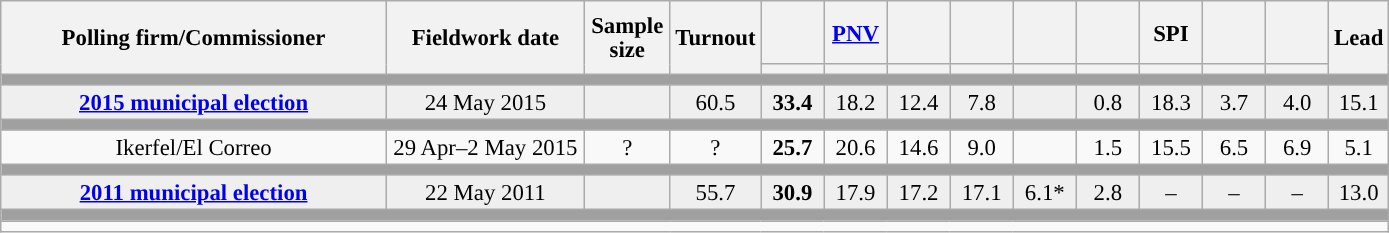<table class="wikitable collapsible collapsed" style="text-align:center; font-size:95%; line-height:16px;">
<tr style="height:42px;">
<th style="width:250px;" rowspan="2">Polling firm/Commissioner</th>
<th style="width:125px;" rowspan="2">Fieldwork date</th>
<th style="width:50px;" rowspan="2">Sample size</th>
<th style="width:45px;" rowspan="2">Turnout</th>
<th style="width:35px;"></th>
<th style="width:35px;"><a href='#'>PNV</a></th>
<th style="width:35px;"></th>
<th style="width:35px;"></th>
<th style="width:35px;"></th>
<th style="width:35px;"></th>
<th style="width:35px;">SPI</th>
<th style="width:35px;"></th>
<th style="width:35px;"></th>
<th style="width:30px;" rowspan="2">Lead</th>
</tr>
<tr>
<th style="color:inherit;background:"></th>
<th style="color:inherit;background:"></th>
<th style="color:inherit;background:"></th>
<th style="color:inherit;background:"></th>
<th style="color:inherit;background:"></th>
<th style="color:inherit;background:"></th>
<th style="color:inherit;background:"></th>
<th style="color:inherit;background:"></th>
<th style="color:inherit;background:"></th>
</tr>
<tr>
<td colspan="14" style="background:#A0A0A0"></td>
</tr>
<tr style="background:#EFEFEF;">
<td><strong><a href='#'>2015 municipal election</a></strong></td>
<td>24 May 2015</td>
<td></td>
<td>60.5</td>
<td><strong>33.4</strong><br></td>
<td>18.2<br></td>
<td>12.4<br></td>
<td>7.8<br></td>
<td></td>
<td>0.8<br></td>
<td>18.3<br></td>
<td>3.7<br></td>
<td>4.0<br></td>
<td style="background:">15.1</td>
</tr>
<tr>
<td colspan="14" style="background:#A0A0A0"></td>
</tr>
<tr>
<td>Ikerfel/El Correo</td>
<td>29 Apr–2 May 2015</td>
<td>?</td>
<td>?</td>
<td><strong>25.7</strong><br></td>
<td>20.6<br></td>
<td>14.6<br></td>
<td>9.0<br></td>
<td></td>
<td>1.5<br></td>
<td>15.5<br></td>
<td>6.5<br></td>
<td>6.9<br></td>
<td style="background:">5.1</td>
</tr>
<tr>
<td colspan="14" style="background:#A0A0A0"></td>
</tr>
<tr style="background:#EFEFEF;">
<td><strong><a href='#'>2011 municipal election</a></strong></td>
<td>22 May 2011</td>
<td></td>
<td>55.7</td>
<td><strong>30.9</strong><br></td>
<td>17.9<br></td>
<td>17.2<br></td>
<td>17.1<br></td>
<td>6.1*<br></td>
<td>2.8<br></td>
<td>–</td>
<td>–</td>
<td>–</td>
<td style="background:">13.0</td>
</tr>
<tr>
<td colspan="14" style="background:#A0A0A0"></td>
</tr>
<tr>
<td align="left" colspan="14"></td>
</tr>
</table>
